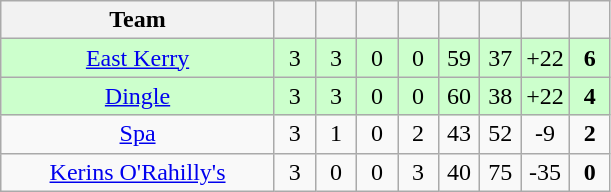<table class="wikitable" style="text-align:center">
<tr>
<th style="width:175px;">Team</th>
<th width="20"></th>
<th width="20"></th>
<th width="20"></th>
<th width="20"></th>
<th width="20"></th>
<th width="20"></th>
<th width="20"></th>
<th width="20"></th>
</tr>
<tr style="background:#cfc;">
<td><a href='#'>East Kerry</a></td>
<td>3</td>
<td>3</td>
<td>0</td>
<td>0</td>
<td>59</td>
<td>37</td>
<td>+22</td>
<td><strong>6</strong></td>
</tr>
<tr style="background:#cfc;">
<td><a href='#'>Dingle</a></td>
<td>3</td>
<td>3</td>
<td>0</td>
<td>0</td>
<td>60</td>
<td>38</td>
<td>+22</td>
<td><strong>4</strong></td>
</tr>
<tr>
<td><a href='#'>Spa</a></td>
<td>3</td>
<td>1</td>
<td>0</td>
<td>2</td>
<td>43</td>
<td>52</td>
<td>-9</td>
<td><strong>2</strong></td>
</tr>
<tr>
<td><a href='#'>Kerins O'Rahilly's</a></td>
<td>3</td>
<td>0</td>
<td>0</td>
<td>3</td>
<td>40</td>
<td>75</td>
<td>-35</td>
<td><strong>0</strong></td>
</tr>
</table>
